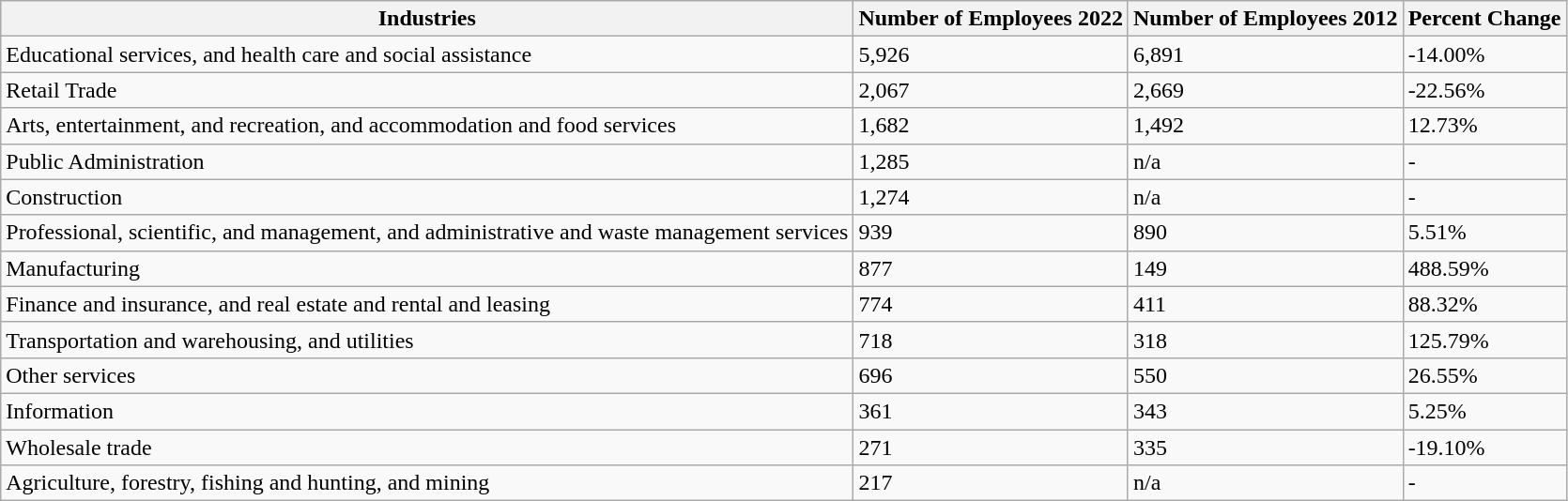<table class="wikitable">
<tr>
<th>Industries</th>
<th>Number of Employees 2022</th>
<th>Number of Employees 2012</th>
<th>Percent Change</th>
</tr>
<tr>
<td>Educational services, and health care and social assistance</td>
<td>5,926</td>
<td>6,891</td>
<td>-14.00%</td>
</tr>
<tr>
<td>Retail Trade</td>
<td>2,067</td>
<td>2,669</td>
<td>-22.56%</td>
</tr>
<tr>
<td>Arts, entertainment, and recreation, and accommodation and food services</td>
<td>1,682</td>
<td>1,492</td>
<td>12.73%</td>
</tr>
<tr>
<td>Public Administration</td>
<td>1,285</td>
<td>n/a</td>
<td>-</td>
</tr>
<tr>
<td>Construction</td>
<td>1,274</td>
<td>n/a</td>
<td>-</td>
</tr>
<tr>
<td>Professional, scientific, and management, and administrative and waste management services</td>
<td>939</td>
<td>890</td>
<td>5.51%</td>
</tr>
<tr>
<td>Manufacturing</td>
<td>877</td>
<td>149</td>
<td>488.59%</td>
</tr>
<tr>
<td>Finance and insurance, and real estate and rental and leasing</td>
<td>774</td>
<td>411</td>
<td>88.32%</td>
</tr>
<tr>
<td>Transportation and warehousing, and utilities</td>
<td>718</td>
<td>318</td>
<td>125.79%</td>
</tr>
<tr>
<td>Other services</td>
<td>696</td>
<td>550</td>
<td>26.55%</td>
</tr>
<tr>
<td>Information</td>
<td>361</td>
<td>343</td>
<td>5.25%</td>
</tr>
<tr>
<td>Wholesale trade</td>
<td>271</td>
<td>335</td>
<td>-19.10%</td>
</tr>
<tr>
<td>Agriculture, forestry, fishing and hunting, and mining</td>
<td>217</td>
<td>n/a</td>
<td>-</td>
</tr>
</table>
